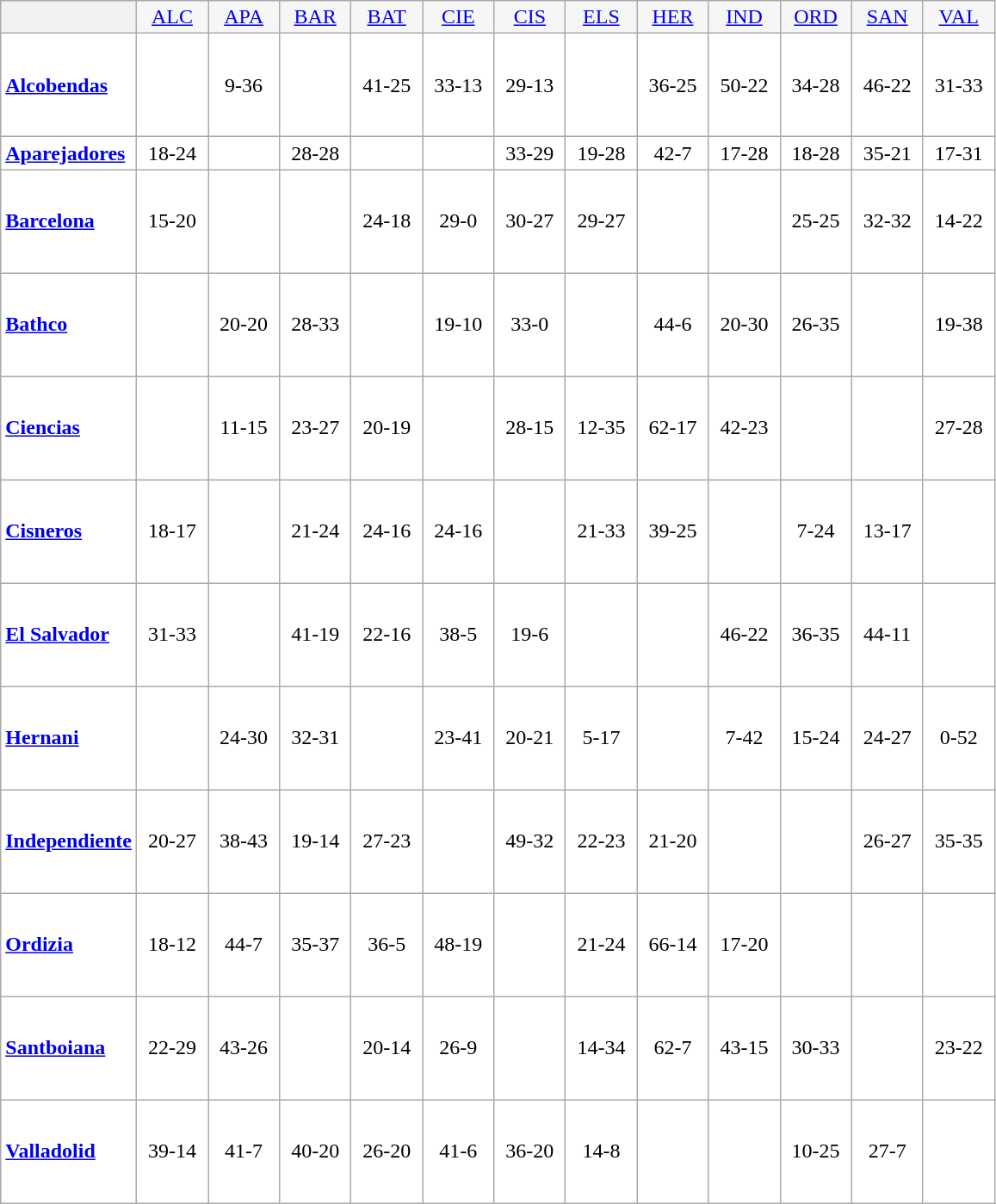<table class="wikitable"| cellpadding="0" cellspacing="0" border="0" style="font-size:100%; border:gray solid 0px; border-collapse: collapse; height:80px;  background-color:#ffffff; text-align:center;">
<tr --- bgcolor="#F6F6F6">
<th scope="col"></th>
<td style=min-width:3em; font-size:70%;"><a href='#'>ALC</a></td>
<td style=min-width:3em; font-size:70%;"><a href='#'>APA</a></td>
<td style=min-width:3em; font-size:70%;"><a href='#'>BAR</a></td>
<td style=min-width:3em; font-size:70%;"><a href='#'>BAT</a></td>
<td style=min-width:3em; font-size:70%;"><a href='#'>CIE</a></td>
<td style=min-width:3em; font-size:70%;"><a href='#'>CIS</a></td>
<td style=min-width:3em; font-size:70%;"><a href='#'>ELS</a></td>
<td style=min-width:3em; font-size:70%;"><a href='#'>HER</a></td>
<td style=min-width:3em; font-size:70%;"><a href='#'>IND</a></td>
<td style=min-width:3em; font-size:70%;"><a href='#'>ORD</a></td>
<td style=min-width:3em; font-size:70%;"><a href='#'>SAN</a></td>
<td style=min-width:3em; font-size:70%;"><a href='#'>VAL</a></td>
</tr>
<tr --- height="80px">
<td scope="row" style="text-align:left;"><a href='#'><strong>Alcobendas</strong></a></td>
<td style="background:#FFFFFF;"></td>
<td>9-36</td>
<td style="background:#FFFFFF;"></td>
<td style="background:#FFFFFF;">41-25</td>
<td style="background:#FFFFFF;">33-13</td>
<td style="background:#FFFFFF;">29-13</td>
<td style="background:#FFFFFF;"></td>
<td style="background:#FFFFFF;">36-25</td>
<td style="background:#FFFFFF;">50-22</td>
<td style="background:#FFFFFF;">34-28</td>
<td style="background:#FFFFFF;">46-22</td>
<td style="background:#FFFFFF;">31-33</td>
</tr>
<tr>
<td scope="row" style="text-align:left;"><a href='#'><strong>Aparejadores</strong></a></td>
<td>18-24</td>
<td></td>
<td>28-28</td>
<td></td>
<td></td>
<td>33-29</td>
<td>19-28</td>
<td>42-7</td>
<td>17-28</td>
<td>18-28</td>
<td>35-21</td>
<td>17-31</td>
</tr>
<tr --- height="80px">
<td scope="row" style="text-align:left;"><a href='#'><strong>Barcelona</strong></a></td>
<td style="background:#FFFFFF;">15-20</td>
<td></td>
<td style="background:#FFFFFF;"></td>
<td style="background:#FFFFFF;">24-18</td>
<td style="background:#FFFFFF;">29-0</td>
<td style="background:#FFFFFF;">30-27</td>
<td style="background:#FFFFFF;">29-27</td>
<td style="background:#FFFFFF;"></td>
<td style="background:#FFFFFF;"></td>
<td style="background:#FFFFFF;">25-25</td>
<td style="background:#FFFFFF;">32-32</td>
<td style="background:#FFFFFF;">14-22</td>
</tr>
<tr --- height="80px">
<td scope="row" style="text-align:left;"><a href='#'><strong>Bathco</strong></a></td>
<td style="background:#FFFFFF;"></td>
<td>20-20</td>
<td style="background:#FFFFFF;">28-33</td>
<td style="background:#FFFFFF;"></td>
<td style="background:#FFFFFF;">19-10</td>
<td style="background:#FFFFFF;">33-0</td>
<td style="background:#FFFFFF;"></td>
<td style="background:#FFFFFF;">44-6</td>
<td style="background:#FFFFFF;">20-30</td>
<td style="background:#FFFFFF;">26-35</td>
<td style="background:#FFFFFF;"></td>
<td style="background:#FFFFFF;">19-38</td>
</tr>
<tr --- height="80px">
<td scope="row" style="text-align:left;"><a href='#'><strong>Ciencias</strong></a></td>
<td style="background:#FFFFFF;"></td>
<td>11-15</td>
<td style="background:#FFFFFF;">23-27</td>
<td style="background:#FFFFFF;">20-19</td>
<td style="background:#FFFFFF;"></td>
<td style="background:#FFFFFF;">28-15</td>
<td style="background:#FFFFFF;">12-35</td>
<td style="background:#FFFFFF;">62-17</td>
<td style="background:#FFFFFF;">42-23</td>
<td style="background:#FFFFFF;"></td>
<td style="background:#FFFFFF;"></td>
<td style="background:#FFFFFF;">27-28</td>
</tr>
<tr --- height="80px">
<td scope="row" style="text-align:left;"><a href='#'><strong>Cisneros</strong></a></td>
<td style="background:#FFFFFF;">18-17</td>
<td></td>
<td style="background:#FFFFFF;">21-24</td>
<td style="background:#FFFFFF;">24-16</td>
<td style="background:#FFFFFF;">24-16</td>
<td style="background:#FFFFFF;"></td>
<td style="background:#FFFFFF;">21-33</td>
<td style="background:#FFFFFF;">39-25</td>
<td style="background:#FFFFFF;"></td>
<td style="background:#FFFFFF;">7-24</td>
<td style="background:#FFFFFF;">13-17</td>
<td style="background:#FFFFFF;"></td>
</tr>
<tr --- height="80px">
<td scope="row" style="text-align:left;"><a href='#'><strong>El Salvador</strong></a></td>
<td style="background:#FFFFFF;">31-33</td>
<td></td>
<td style="background:#FFFFFF;">41-19</td>
<td style="background:#FFFFFF;">22-16</td>
<td style="background:#FFFFFF;">38-5</td>
<td style="background:#FFFFFF;">19-6</td>
<td style="background:#FFFFFF;"></td>
<td style="background:#FFFFFF;"></td>
<td style="background:#FFFFFF;">46-22</td>
<td style="background:#FFFFFF;">36-35</td>
<td style="background:#FFFFFF;">44-11</td>
<td style="background:#FFFFFF;"></td>
</tr>
<tr --- height="80px">
<td scope="row" style="text-align:left;"><a href='#'><strong>Hernani</strong></a></td>
<td style="background:#FFFFFF;"></td>
<td>24-30</td>
<td style="background:#FFFFFF;">32-31</td>
<td style="background:#FFFFFF;"></td>
<td style="background:#FFFFFF;">23-41</td>
<td style="background:#FFFFFF;">20-21</td>
<td style="background:#FFFFFF;">5-17</td>
<td style="background:#FFFFFF;"></td>
<td style="background:#FFFFFF;">7-42</td>
<td style="background:#FFFFFF;">15-24</td>
<td style="background:#FFFFFF;">24-27</td>
<td style="background:#FFFFFF;">0-52</td>
</tr>
<tr --- height="80px">
<td scope="row" style="text-align:left;"><a href='#'><strong>Independiente</strong></a></td>
<td style="background:#FFFFFF;">20-27</td>
<td>38-43</td>
<td style="background:#FFFFFF;">19-14</td>
<td style="background:#FFFFFF;">27-23</td>
<td style="background:#FFFFFF;"></td>
<td style="background:#FFFFFF;">49-32</td>
<td style="background:#FFFFFF;">22-23</td>
<td style="background:#FFFFFF;">21-20</td>
<td style="background:#FFFFFF;"></td>
<td style="background:#FFFFFF;"></td>
<td style="background:#FFFFFF;">26-27</td>
<td style="background:#FFFFFF;">35-35</td>
</tr>
<tr --- height="80px">
<td scope="row" style="text-align:left;"><a href='#'><strong>Ordizia</strong></a></td>
<td style="background:#FFFFFF;">18-12</td>
<td>44-7</td>
<td style="background:#FFFFFF;">35-37</td>
<td style="background:#FFFFFF;">36-5</td>
<td style="background:#FFFFFF;">48-19</td>
<td style="background:#FFFFFF;"></td>
<td style="background:#FFFFFF;">21-24</td>
<td style="background:#FFFFFF;">66-14</td>
<td style="background:#FFFFFF;">17-20</td>
<td style="background:#FFFFFF;"></td>
<td style="background:#FFFFFF;"></td>
<td style="background:#FFFFFF;"></td>
</tr>
<tr --- height="80px">
<td scope="row" style="text-align:left;"><a href='#'><strong>Santboiana</strong></a></td>
<td style="background:#FFFFFF;">22-29</td>
<td>43-26</td>
<td style="background:#FFFFFF;"></td>
<td style="background:#FFFFFF;">20-14</td>
<td style="background:#FFFFFF;">26-9</td>
<td style="background:#FFFFFF;"></td>
<td style="background:#FFFFFF;">14-34</td>
<td style="background:#FFFFFF;">62-7</td>
<td style="background:#FFFFFF;">43-15</td>
<td style="background:#FFFFFF;">30-33</td>
<td style="background:#FFFFFF;"></td>
<td style="background:#FFFFFF;">23-22</td>
</tr>
<tr --- height="80px">
<td scope="row" style="text-align:left;"><a href='#'><strong>Valladolid</strong></a></td>
<td style="background:#FFFFFF;">39-14</td>
<td>41-7</td>
<td style="background:#FFFFFF;">40-20</td>
<td style="background:#FFFFFF;">26-20</td>
<td style="background:#FFFFFF;">41-6</td>
<td style="background:#FFFFFF;">36-20</td>
<td style="background:#FFFFFF;">14-8</td>
<td style="background:#FFFFFF;"></td>
<td style="background:#FFFFFF;"></td>
<td style="background:#FFFFFF;">10-25</td>
<td style="background:#FFFFFF;">27-7</td>
<td style="background:#FFFFFF;"></td>
</tr>
</table>
